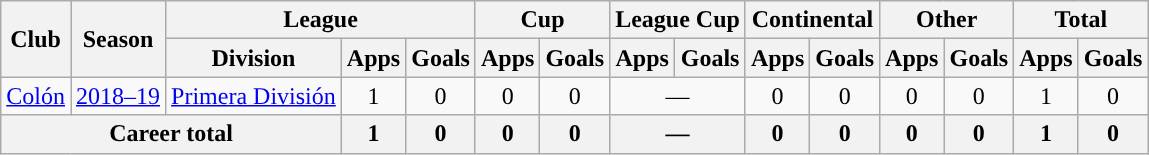<table class="wikitable" style="text-align:center">
<tr>
<th rowspan="2">Club</th>
<th rowspan="2">Season</th>
<th colspan="3">League</th>
<th colspan="2">Cup</th>
<th colspan="2">League Cup</th>
<th colspan="2">Continental</th>
<th colspan="2">Other</th>
<th colspan="2">Total</th>
</tr>
<tr>
<th>Division</th>
<th>Apps</th>
<th>Goals</th>
<th>Apps</th>
<th>Goals</th>
<th>Apps</th>
<th>Goals</th>
<th>Apps</th>
<th>Goals</th>
<th>Apps</th>
<th>Goals</th>
<th>Apps</th>
<th>Goals</th>
</tr>
<tr>
<td rowspan="1"><a href='#'>Colón</a></td>
<td><a href='#'>2018–19</a></td>
<td rowspan="1"><a href='#'>Primera División</a></td>
<td>1</td>
<td>0</td>
<td>0</td>
<td>0</td>
<td colspan="2">—</td>
<td>0</td>
<td>0</td>
<td>0</td>
<td>0</td>
<td>1</td>
<td>0</td>
</tr>
<tr>
<th colspan="3">Career total</th>
<th>1</th>
<th>0</th>
<th>0</th>
<th>0</th>
<th colspan="2">—</th>
<th>0</th>
<th>0</th>
<th>0</th>
<th>0</th>
<th>1</th>
<th>0</th>
</tr>
</table>
